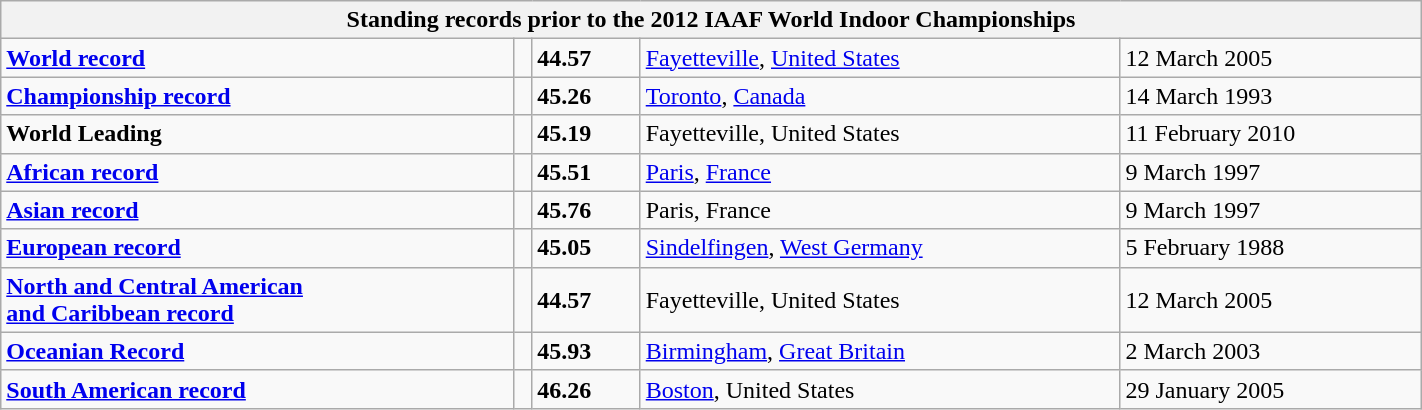<table class="wikitable" width=75%>
<tr>
<th colspan="5">Standing records prior to the 2012 IAAF World Indoor Championships</th>
</tr>
<tr>
<td><strong><a href='#'>World record</a></strong></td>
<td></td>
<td><strong>44.57</strong></td>
<td><a href='#'>Fayetteville</a>, <a href='#'>United States</a></td>
<td>12 March 2005</td>
</tr>
<tr>
<td><strong><a href='#'>Championship record</a></strong></td>
<td></td>
<td><strong>45.26</strong></td>
<td><a href='#'>Toronto</a>, <a href='#'>Canada</a></td>
<td>14 March 1993</td>
</tr>
<tr>
<td><strong>World Leading</strong></td>
<td></td>
<td><strong>45.19</strong></td>
<td>Fayetteville, United States</td>
<td>11 February 2010</td>
</tr>
<tr>
<td><strong><a href='#'>African record</a></strong></td>
<td></td>
<td><strong>45.51</strong></td>
<td><a href='#'>Paris</a>, <a href='#'>France</a></td>
<td>9 March 1997</td>
</tr>
<tr>
<td><strong><a href='#'>Asian record</a></strong></td>
<td></td>
<td><strong>45.76</strong></td>
<td>Paris, France</td>
<td>9 March 1997</td>
</tr>
<tr>
<td><strong><a href='#'>European record</a></strong></td>
<td></td>
<td><strong>45.05</strong></td>
<td><a href='#'>Sindelfingen</a>, <a href='#'>West Germany</a></td>
<td>5 February 1988</td>
</tr>
<tr>
<td><strong><a href='#'>North and Central American <br>and Caribbean record</a></strong></td>
<td></td>
<td><strong>44.57</strong></td>
<td>Fayetteville, United States</td>
<td>12 March 2005</td>
</tr>
<tr>
<td><strong><a href='#'>Oceanian Record</a></strong></td>
<td></td>
<td><strong>45.93</strong></td>
<td><a href='#'>Birmingham</a>, <a href='#'>Great Britain</a></td>
<td>2 March 2003</td>
</tr>
<tr>
<td><strong><a href='#'>South American record</a></strong></td>
<td></td>
<td><strong>46.26</strong></td>
<td><a href='#'>Boston</a>, United States</td>
<td>29 January 2005</td>
</tr>
</table>
